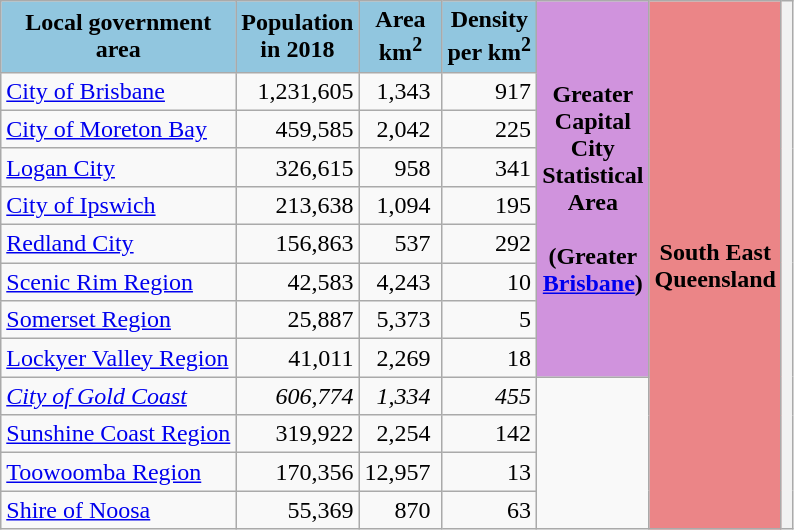<table class="wikitable">
<tr>
<th style="background: #91C6DF">Local government<br>area</th>
<th style="background: #91C6DF">Population <br> in 2018</th>
<th style="background: #91C6DF">Area <br> km<sup>2</sup></th>
<th style="background: #91C6DF">Density <br> per km<sup>2</sup></th>
<th style="background: #D093DD" rowspan="9">Greater<br>Capital<br>City<br>Statistical<br>Area<br>  <br>(Greater<br><a href='#'>Brisbane</a>)</th>
<th style="background: #EB8587" rowspan="13">South East<br> Queensland</th>
<th rowspan="13"></th>
</tr>
<tr>
<td><a href='#'>City of Brisbane</a></td>
<td align="right">1,231,605</td>
<td align="right">1,343 </td>
<td align="right">917</td>
</tr>
<tr>
<td><a href='#'>City of Moreton Bay</a></td>
<td align="right">459,585</td>
<td align="right">2,042 </td>
<td align="right">225</td>
</tr>
<tr>
<td><a href='#'>Logan City</a></td>
<td align="right">326,615</td>
<td align="right">958 </td>
<td align="right">341</td>
</tr>
<tr>
<td><a href='#'>City of Ipswich</a></td>
<td align="right">213,638</td>
<td align="right">1,094 </td>
<td align="right">195</td>
</tr>
<tr>
<td><a href='#'>Redland City</a></td>
<td align="right">156,863</td>
<td align="right">537 </td>
<td align="right">292</td>
</tr>
<tr>
<td><a href='#'>Scenic Rim Region</a></td>
<td align="right">42,583</td>
<td align="right">4,243 </td>
<td align="right">10</td>
</tr>
<tr>
<td><a href='#'>Somerset Region</a></td>
<td align="right">25,887</td>
<td align="right">5,373 </td>
<td align="right">5</td>
</tr>
<tr>
<td><a href='#'>Lockyer Valley Region</a></td>
<td align="right">41,011</td>
<td align="right">2,269 </td>
<td align="right">18</td>
</tr>
<tr>
<td><em><a href='#'>City of Gold Coast</a></em></td>
<td align="right"><em>606,774</em></td>
<td align="right"><em>1,334 </em></td>
<td align="right"><em>455</em></td>
</tr>
<tr>
<td><a href='#'>Sunshine Coast Region</a></td>
<td align="right">319,922</td>
<td align="right">2,254 </td>
<td align="right">142</td>
</tr>
<tr>
<td><a href='#'>Toowoomba Region</a></td>
<td align="right">170,356</td>
<td align="right">12,957 </td>
<td align="right">13</td>
</tr>
<tr>
<td><a href='#'>Shire of Noosa</a></td>
<td align="right">55,369</td>
<td align="right">870 </td>
<td align="right">63</td>
</tr>
</table>
